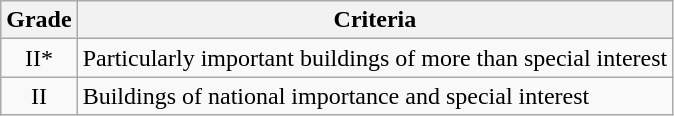<table class="wikitable">
<tr>
<th>Grade</th>
<th>Criteria</th>
</tr>
<tr>
<td align="center" >II*</td>
<td>Particularly important buildings of more than special interest</td>
</tr>
<tr>
<td align="center" >II</td>
<td>Buildings of national importance and special interest</td>
</tr>
</table>
